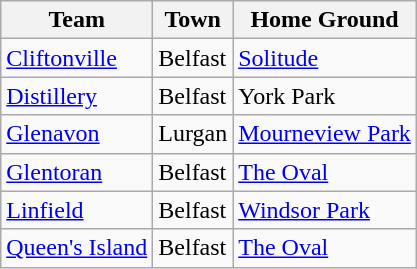<table class="wikitable sortable">
<tr>
<th>Team</th>
<th>Town</th>
<th>Home Ground</th>
</tr>
<tr>
<td><a href='#'>Cliftonville</a></td>
<td>Belfast</td>
<td><a href='#'>Solitude</a></td>
</tr>
<tr>
<td><a href='#'>Distillery</a></td>
<td>Belfast</td>
<td>York Park</td>
</tr>
<tr>
<td><a href='#'>Glenavon</a></td>
<td>Lurgan</td>
<td><a href='#'>Mourneview Park</a></td>
</tr>
<tr>
<td><a href='#'>Glentoran</a></td>
<td>Belfast</td>
<td><a href='#'>The Oval</a></td>
</tr>
<tr>
<td><a href='#'>Linfield</a></td>
<td>Belfast</td>
<td><a href='#'>Windsor Park</a></td>
</tr>
<tr>
<td><a href='#'>Queen's Island</a></td>
<td>Belfast</td>
<td><a href='#'>The Oval</a></td>
</tr>
</table>
